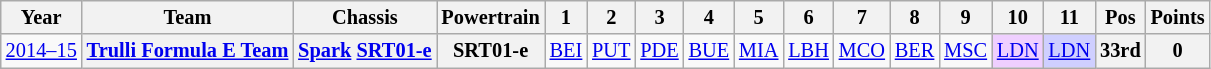<table class="wikitable" style="text-align:center; font-size:85%">
<tr>
<th>Year</th>
<th>Team</th>
<th>Chassis</th>
<th>Powertrain</th>
<th>1</th>
<th>2</th>
<th>3</th>
<th>4</th>
<th>5</th>
<th>6</th>
<th>7</th>
<th>8</th>
<th>9</th>
<th>10</th>
<th>11</th>
<th>Pos</th>
<th>Points</th>
</tr>
<tr>
<td nowrap><a href='#'>2014–15</a></td>
<th nowrap><a href='#'>Trulli Formula E Team</a></th>
<th nowrap><a href='#'>Spark</a> <a href='#'>SRT01-e</a></th>
<th>SRT01-e</th>
<td><a href='#'>BEI</a></td>
<td><a href='#'>PUT</a></td>
<td><a href='#'>PDE</a></td>
<td><a href='#'>BUE</a></td>
<td><a href='#'>MIA</a></td>
<td><a href='#'>LBH</a></td>
<td><a href='#'>MCO</a></td>
<td><a href='#'>BER</a></td>
<td><a href='#'>MSC</a></td>
<td style="background:#EFCFFF;"><a href='#'>LDN</a><br></td>
<td style="background:#CFCFFF;"><a href='#'>LDN</a><br></td>
<th>33rd</th>
<th>0</th>
</tr>
</table>
